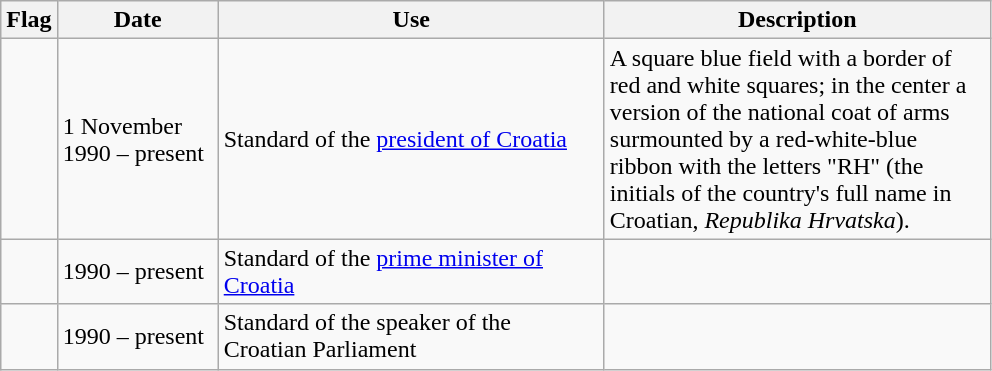<table class="wikitable">
<tr>
<th>Flag</th>
<th style="width:100px;">Date</th>
<th style="width:250px;">Use</th>
<th style="width:250px;">Description</th>
</tr>
<tr>
<td></td>
<td>1 November 1990 – present</td>
<td>Standard of the <a href='#'>president of Croatia</a></td>
<td>A square blue field with a border of red and white squares; in the center a version of the national coat of arms surmounted by a red-white-blue ribbon with the letters "RH" (the initials of the country's full name in Croatian, <em>Republika Hrvatska</em>).</td>
</tr>
<tr>
<td></td>
<td>1990 – present</td>
<td>Standard of the <a href='#'>prime minister of Croatia</a></td>
<td></td>
</tr>
<tr>
<td></td>
<td>1990 – present</td>
<td>Standard of the speaker of the Croatian Parliament</td>
<td></td>
</tr>
</table>
